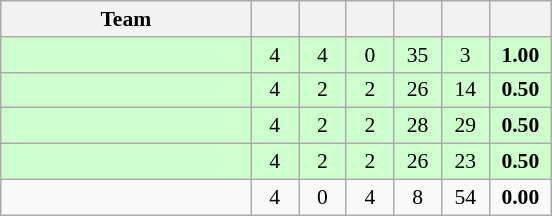<table class="wikitable" style="text-align:center; font-size:90%;">
<tr>
<th width=160>Team</th>
<th width=25></th>
<th width=25></th>
<th width=25></th>
<th width=25></th>
<th width=25></th>
<th width=35></th>
</tr>
<tr bgcolor=#ccffcc>
<td align=left></td>
<td>4</td>
<td>4</td>
<td>0</td>
<td>35</td>
<td>3</td>
<td><strong>1.00</strong></td>
</tr>
<tr bgcolor=#ccffcc>
<td align=left></td>
<td>4</td>
<td>2</td>
<td>2</td>
<td>26</td>
<td>14</td>
<td><strong>0.50</strong></td>
</tr>
<tr bgcolor=#ccffcc>
<td align=left></td>
<td>4</td>
<td>2</td>
<td>2</td>
<td>28</td>
<td>29</td>
<td><strong>0.50</strong></td>
</tr>
<tr bgcolor=#ccffcc>
<td align=left></td>
<td>4</td>
<td>2</td>
<td>2</td>
<td>26</td>
<td>23</td>
<td><strong>0.50</strong></td>
</tr>
<tr>
<td align=left></td>
<td>4</td>
<td>0</td>
<td>4</td>
<td>8</td>
<td>54</td>
<td><strong>0.00</strong></td>
</tr>
</table>
